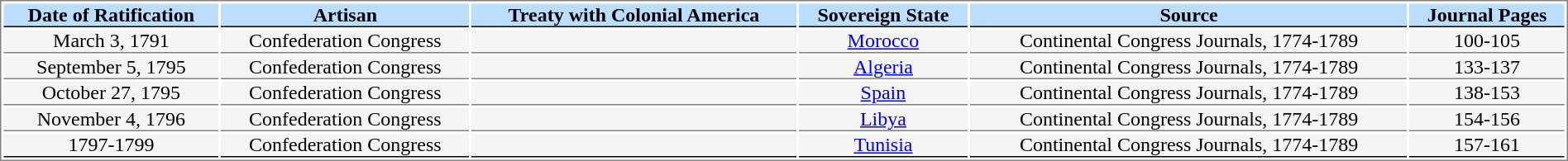<table style="border:1px solid gray; align:left;width:100%" cellspacing=2 cellpadding=0>
<tr style="font-weight:bold; text-align:center; background:#bbddff; color:black;">
<th style=" border-bottom:1.5px solid black">Date of Ratification</th>
<th style=" border-bottom:1.5px solid black">Artisan</th>
<th style=" border-bottom:1.5px solid black">Treaty with Colonial America</th>
<th style=" border-bottom:1.5px solid black">Sovereign State</th>
<th style=" border-bottom:1.5px solid black">Source</th>
<th style=" border-bottom:1.5px solid black">Journal Pages</th>
</tr>
<tr>
<td style="border-bottom:1px solid gray; background:#F5F5F5; text-align:center;">March 3, 1791</td>
<td style="border-bottom:1px solid gray; background:#F5F5F5; text-align:center;">Confederation Congress</td>
<td style="border-bottom:1px solid gray; background:#F5F5F5; text-align:center;"></td>
<td style="border-bottom:1px solid gray; background:#F5F5F5; text-align:center;"><a href='#'>Morocco</a></td>
<td style="border-bottom:1px solid gray; background:#F5F5F5; text-align:center;">Continental Congress Journals, 1774-1789</td>
<td style="border-bottom:1px solid gray; background:#F5F5F5; text-align:center;">100-105</td>
</tr>
<tr>
<td style="border-bottom:1px solid gray; background:#F5F5F5; text-align:center;">September 5, 1795</td>
<td style="border-bottom:1px solid gray; background:#F5F5F5; text-align:center;">Confederation Congress</td>
<td style="border-bottom:1px solid gray; background:#F5F5F5; text-align:center;"></td>
<td style="border-bottom:1px solid gray; background:#F5F5F5; text-align:center;"><a href='#'>Algeria</a></td>
<td style="border-bottom:1px solid gray; background:#F5F5F5; text-align:center;">Continental Congress Journals, 1774-1789</td>
<td style="border-bottom:1px solid gray; background:#F5F5F5; text-align:center;">133-137</td>
</tr>
<tr>
<td style="border-bottom:1px solid gray; background:#F5F5F5; text-align:center;">October 27, 1795</td>
<td style="border-bottom:1px solid gray; background:#F5F5F5; text-align:center;">Confederation Congress</td>
<td style="border-bottom:1px solid gray; background:#F5F5F5; text-align:center;"></td>
<td style="border-bottom:1px solid gray; background:#F5F5F5; text-align:center;"><a href='#'>Spain</a></td>
<td style="border-bottom:1px solid gray; background:#F5F5F5; text-align:center;">Continental Congress Journals, 1774-1789</td>
<td style="border-bottom:1px solid gray; background:#F5F5F5; text-align:center;">138-153</td>
</tr>
<tr>
<td style="border-bottom:1px solid gray; background:#F5F5F5; text-align:center;">November 4, 1796</td>
<td style="border-bottom:1px solid gray; background:#F5F5F5; text-align:center;">Confederation Congress</td>
<td style="border-bottom:1px solid gray; background:#F5F5F5; text-align:center;"></td>
<td style="border-bottom:1px solid gray; background:#F5F5F5; text-align:center;"><a href='#'>Libya</a></td>
<td style="border-bottom:1px solid gray; background:#F5F5F5; text-align:center;">Continental Congress Journals, 1774-1789</td>
<td style="border-bottom:1px solid gray; background:#F5F5F5; text-align:center;">154-156</td>
</tr>
<tr>
<td style="border-bottom:1.5px solid black; background:#F5F5F5; text-align:center;">1797-1799</td>
<td style="border-bottom:1.5px solid black; background:#F5F5F5; text-align:center;">Confederation Congress</td>
<td style="border-bottom:1.5px solid black; background:#F5F5F5; text-align:center;"></td>
<td style="border-bottom:1.5px solid black; background:#F5F5F5; text-align:center;"><a href='#'>Tunisia</a></td>
<td style="border-bottom:1.5px solid black; background:#F5F5F5; text-align:center;">Continental Congress Journals, 1774-1789</td>
<td style="border-bottom:1.5px solid black; background:#F5F5F5; text-align:center;">157-161</td>
</tr>
</table>
